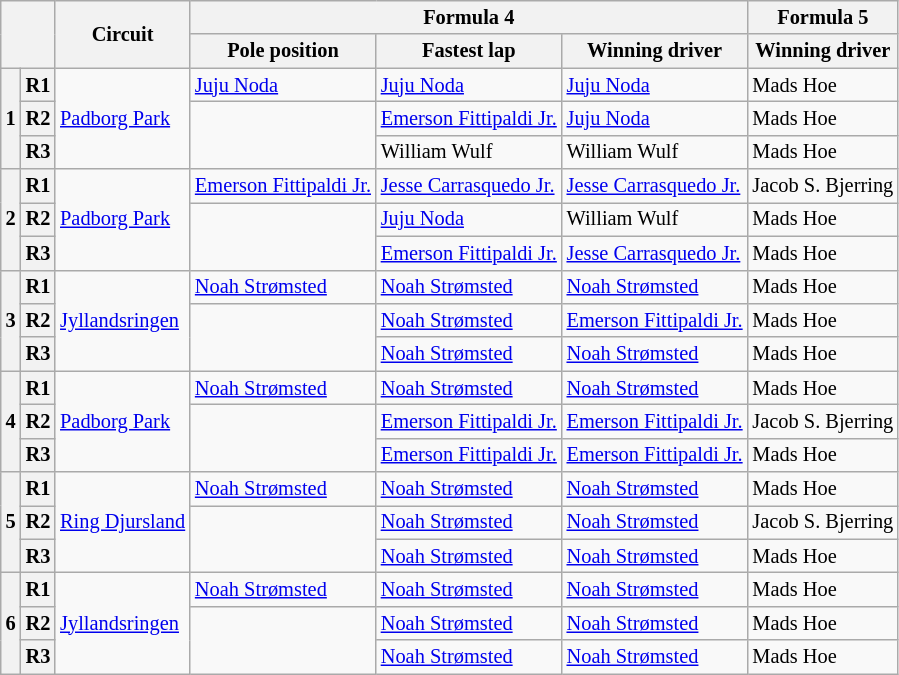<table class="wikitable" style="font-size: 85%;">
<tr>
<th colspan=2 rowspan=2></th>
<th rowspan=2>Circuit</th>
<th colspan=3>Formula 4</th>
<th>Formula 5</th>
</tr>
<tr>
<th>Pole position</th>
<th>Fastest lap</th>
<th>Winning driver</th>
<th>Winning driver</th>
</tr>
<tr>
<th rowspan=3>1</th>
<th>R1</th>
<td rowspan=3> <a href='#'>Padborg Park</a></td>
<td> <a href='#'>Juju Noda</a></td>
<td> <a href='#'>Juju Noda</a></td>
<td> <a href='#'>Juju Noda</a></td>
<td> Mads Hoe</td>
</tr>
<tr>
<th>R2</th>
<td rowspan=2></td>
<td> <a href='#'>Emerson Fittipaldi Jr.</a></td>
<td> <a href='#'>Juju Noda</a></td>
<td> Mads Hoe</td>
</tr>
<tr>
<th>R3</th>
<td> William Wulf</td>
<td> William Wulf</td>
<td> Mads Hoe</td>
</tr>
<tr>
<th rowspan=3>2</th>
<th>R1</th>
<td rowspan=3> <a href='#'>Padborg Park</a></td>
<td> <a href='#'>Emerson Fittipaldi Jr.</a></td>
<td> <a href='#'>Jesse Carrasquedo Jr.</a></td>
<td> <a href='#'>Jesse Carrasquedo Jr.</a></td>
<td> Jacob S. Bjerring</td>
</tr>
<tr>
<th>R2</th>
<td rowspan=2></td>
<td> <a href='#'>Juju Noda</a></td>
<td> William Wulf</td>
<td> Mads Hoe</td>
</tr>
<tr>
<th>R3</th>
<td> <a href='#'>Emerson Fittipaldi Jr.</a></td>
<td> <a href='#'>Jesse Carrasquedo Jr.</a></td>
<td> Mads Hoe</td>
</tr>
<tr>
<th rowspan=3>3</th>
<th>R1</th>
<td rowspan=3> <a href='#'>Jyllandsringen</a></td>
<td> <a href='#'>Noah Strømsted</a></td>
<td> <a href='#'>Noah Strømsted</a></td>
<td> <a href='#'>Noah Strømsted</a></td>
<td> Mads Hoe</td>
</tr>
<tr>
<th>R2</th>
<td rowspan=2></td>
<td> <a href='#'>Noah Strømsted</a></td>
<td> <a href='#'>Emerson Fittipaldi Jr.</a></td>
<td> Mads Hoe</td>
</tr>
<tr>
<th>R3</th>
<td> <a href='#'>Noah Strømsted</a></td>
<td> <a href='#'>Noah Strømsted</a></td>
<td> Mads Hoe</td>
</tr>
<tr>
<th rowspan=3>4</th>
<th>R1</th>
<td rowspan=3> <a href='#'>Padborg Park</a></td>
<td> <a href='#'>Noah Strømsted</a></td>
<td> <a href='#'>Noah Strømsted</a></td>
<td> <a href='#'>Noah Strømsted</a></td>
<td> Mads Hoe</td>
</tr>
<tr>
<th>R2</th>
<td rowspan=2></td>
<td> <a href='#'>Emerson Fittipaldi Jr.</a></td>
<td> <a href='#'>Emerson Fittipaldi Jr.</a></td>
<td> Jacob S. Bjerring</td>
</tr>
<tr>
<th>R3</th>
<td> <a href='#'>Emerson Fittipaldi Jr.</a></td>
<td> <a href='#'>Emerson Fittipaldi Jr.</a></td>
<td> Mads Hoe</td>
</tr>
<tr>
<th rowspan=3>5</th>
<th>R1</th>
<td rowspan=3> <a href='#'>Ring Djursland</a></td>
<td> <a href='#'>Noah Strømsted</a></td>
<td> <a href='#'>Noah Strømsted</a></td>
<td> <a href='#'>Noah Strømsted</a></td>
<td> Mads Hoe</td>
</tr>
<tr>
<th>R2</th>
<td rowspan=2></td>
<td> <a href='#'>Noah Strømsted</a></td>
<td> <a href='#'>Noah Strømsted</a></td>
<td> Jacob S. Bjerring</td>
</tr>
<tr>
<th>R3</th>
<td> <a href='#'>Noah Strømsted</a></td>
<td> <a href='#'>Noah Strømsted</a></td>
<td> Mads Hoe</td>
</tr>
<tr>
<th rowspan=3>6</th>
<th>R1</th>
<td rowspan=3> <a href='#'>Jyllandsringen</a></td>
<td> <a href='#'>Noah Strømsted</a></td>
<td> <a href='#'>Noah Strømsted</a></td>
<td> <a href='#'>Noah Strømsted</a></td>
<td> Mads Hoe</td>
</tr>
<tr>
<th>R2</th>
<td rowspan=2></td>
<td> <a href='#'>Noah Strømsted</a></td>
<td> <a href='#'>Noah Strømsted</a></td>
<td> Mads Hoe</td>
</tr>
<tr>
<th>R3</th>
<td> <a href='#'>Noah Strømsted</a></td>
<td> <a href='#'>Noah Strømsted</a></td>
<td> Mads Hoe</td>
</tr>
</table>
